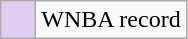<table class="wikitable">
<tr>
<td style="background:#E0CEF2; width:1em;"></td>
<td>WNBA record</td>
</tr>
</table>
